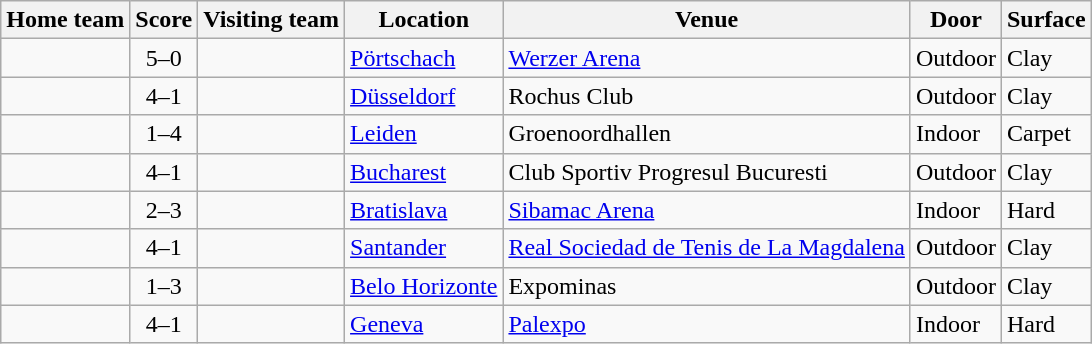<table class="wikitable" style="border:1px solid #aaa;">
<tr>
<th>Home team</th>
<th>Score</th>
<th>Visiting team</th>
<th>Location</th>
<th>Venue</th>
<th>Door</th>
<th>Surface</th>
</tr>
<tr>
<td><strong></strong></td>
<td style="text-align:center;">5–0</td>
<td></td>
<td><a href='#'>Pörtschach</a></td>
<td><a href='#'>Werzer Arena</a></td>
<td>Outdoor</td>
<td>Clay</td>
</tr>
<tr>
<td><strong></strong></td>
<td style="text-align:center;">4–1</td>
<td></td>
<td><a href='#'>Düsseldorf</a></td>
<td>Rochus Club</td>
<td>Outdoor</td>
<td>Clay</td>
</tr>
<tr>
<td></td>
<td style="text-align:center;">1–4</td>
<td><strong></strong></td>
<td><a href='#'>Leiden</a></td>
<td>Groenoordhallen</td>
<td>Indoor</td>
<td>Carpet</td>
</tr>
<tr>
<td><strong></strong></td>
<td style="text-align:center;">4–1</td>
<td></td>
<td><a href='#'>Bucharest</a></td>
<td>Club Sportiv Progresul Bucuresti</td>
<td>Outdoor</td>
<td>Clay</td>
</tr>
<tr>
<td></td>
<td style="text-align:center;">2–3</td>
<td><strong></strong></td>
<td><a href='#'>Bratislava</a></td>
<td><a href='#'>Sibamac Arena</a></td>
<td>Indoor</td>
<td>Hard</td>
</tr>
<tr>
<td><strong></strong></td>
<td style="text-align:center;">4–1</td>
<td></td>
<td><a href='#'>Santander</a></td>
<td><a href='#'>Real Sociedad de Tenis de La Magdalena</a></td>
<td>Outdoor</td>
<td>Clay</td>
</tr>
<tr>
<td></td>
<td style="text-align:center;">1–3</td>
<td><strong></strong></td>
<td><a href='#'>Belo Horizonte</a></td>
<td>Expominas</td>
<td>Outdoor</td>
<td>Clay</td>
</tr>
<tr>
<td><strong></strong></td>
<td style="text-align:center;">4–1</td>
<td></td>
<td><a href='#'>Geneva</a></td>
<td><a href='#'>Palexpo</a></td>
<td>Indoor</td>
<td>Hard</td>
</tr>
</table>
